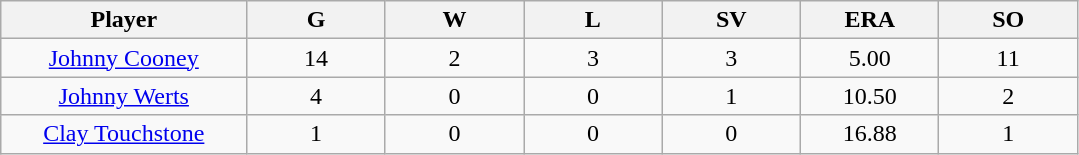<table class="wikitable sortable">
<tr>
<th bgcolor="#DDDDFF" width="16%">Player</th>
<th bgcolor="#DDDDFF" width="9%">G</th>
<th bgcolor="#DDDDFF" width="9%">W</th>
<th bgcolor="#DDDDFF" width="9%">L</th>
<th bgcolor="#DDDDFF" width="9%">SV</th>
<th bgcolor="#DDDDFF" width="9%">ERA</th>
<th bgcolor="#DDDDFF" width="9%">SO</th>
</tr>
<tr align="center">
<td><a href='#'>Johnny Cooney</a></td>
<td>14</td>
<td>2</td>
<td>3</td>
<td>3</td>
<td>5.00</td>
<td>11</td>
</tr>
<tr align="center">
<td><a href='#'>Johnny Werts</a></td>
<td>4</td>
<td>0</td>
<td>0</td>
<td>1</td>
<td>10.50</td>
<td>2</td>
</tr>
<tr align="center">
<td><a href='#'>Clay Touchstone</a></td>
<td>1</td>
<td>0</td>
<td>0</td>
<td>0</td>
<td>16.88</td>
<td>1</td>
</tr>
</table>
